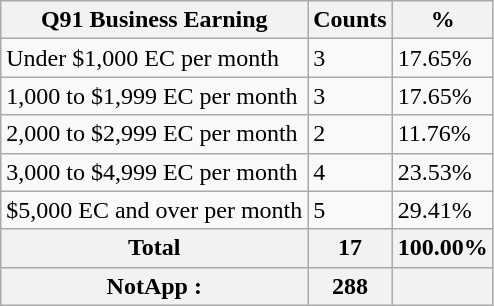<table class="wikitable sortable">
<tr>
<th>Q91 Business Earning</th>
<th>Counts</th>
<th>%</th>
</tr>
<tr>
<td>Under $1,000 EC per month</td>
<td>3</td>
<td>17.65%</td>
</tr>
<tr>
<td>1,000 to $1,999 EC per month</td>
<td>3</td>
<td>17.65%</td>
</tr>
<tr>
<td>2,000 to $2,999 EC per month</td>
<td>2</td>
<td>11.76%</td>
</tr>
<tr>
<td>3,000 to $4,999 EC per month</td>
<td>4</td>
<td>23.53%</td>
</tr>
<tr>
<td>$5,000 EC and over per month</td>
<td>5</td>
<td>29.41%</td>
</tr>
<tr>
<th>Total</th>
<th>17</th>
<th>100.00%</th>
</tr>
<tr>
<th>NotApp :</th>
<th>288</th>
<th></th>
</tr>
</table>
